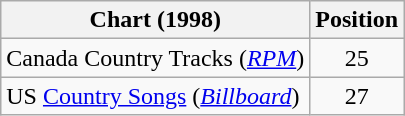<table class="wikitable sortable">
<tr>
<th scope="col">Chart (1998)</th>
<th scope="col">Position</th>
</tr>
<tr>
<td>Canada Country Tracks (<em><a href='#'>RPM</a></em>)</td>
<td align="center">25</td>
</tr>
<tr>
<td>US <a href='#'>Country Songs</a> (<em><a href='#'>Billboard</a></em>)</td>
<td align="center">27</td>
</tr>
</table>
